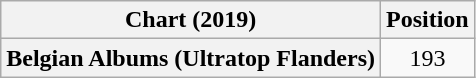<table class="wikitable plainrowheaders" style="text-align:center;">
<tr>
<th scope="col">Chart (2019)</th>
<th scope="col">Position</th>
</tr>
<tr>
<th scope="row">Belgian Albums (Ultratop Flanders)</th>
<td>193</td>
</tr>
</table>
